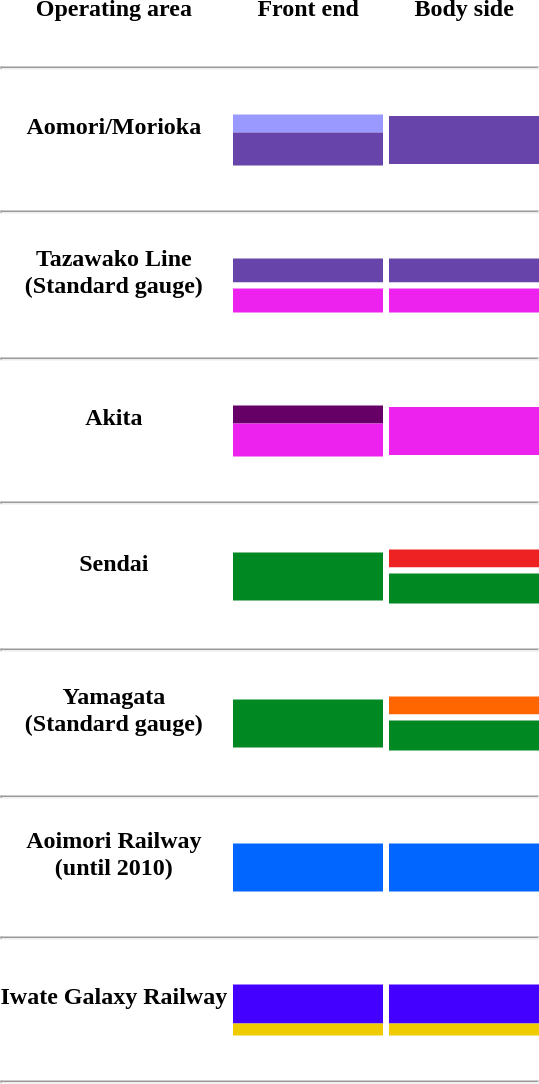<table border="0">
<tr>
<th>Operating area</th>
<th>Front end</th>
<th>Body side</th>
</tr>
<tr>
<td colspan="3"><br><hr></td>
</tr>
<tr>
<th>Aomori/Morioka</th>
<td><br><table border="0" cellspacing="0" width="100">
<tr>
<td style="background:#9999ff;" height="10"></td>
</tr>
<tr>
<td style="background:#6644aa;" height="20"></td>
</tr>
</table>
</td>
<td><br><table border="0" width="100" cellspacing="0">
<tr>
<td height="30" style="background:#6644aa;"></td>
</tr>
</table>
</td>
</tr>
<tr>
<td colspan="3"><br><hr></td>
</tr>
<tr>
<th>Tazawako Line<br>(Standard gauge)</th>
<td><br><table border="0" width="100" cellspacing="0">
<tr>
<td height="14" style="background:#6644aa;"></td>
</tr>
<tr>
<td height="2" style="background:#ffffff;"></td>
</tr>
<tr>
<td height="14" style="background:#ee22ee;"></td>
</tr>
</table>
</td>
<td><br><table border="0" width="100" cellspacing="0">
<tr>
<td height="14" style="background:#6644aa;"></td>
</tr>
<tr>
<td height="2" style="background:#ffffff;"></td>
</tr>
<tr>
<td height="14" style="background:#ee22ee;"></td>
</tr>
</table>
</td>
</tr>
<tr>
<td colspan="3"><br><hr></td>
</tr>
<tr>
<th>Akita</th>
<td><br><table border="0" cellspacing="0" width="100">
<tr>
<td style="background:#660066;" height="10"></td>
</tr>
<tr>
<td style="background:#ee22ee;" height="20"></td>
</tr>
</table>
</td>
<td><br><table border="0" cellspacing="0" width="100">
<tr>
<td style="background:#ee22ee;" height="30"></td>
</tr>
</table>
</td>
</tr>
<tr>
<td colspan="3"><br><hr></td>
</tr>
<tr>
<th>Sendai</th>
<td><br><table border="0" width="100" cellspacing="0">
<tr>
<td height="30" style="background:#008822;"></td>
</tr>
</table>
</td>
<td><br><table border="0" width="100" cellspacing="0">
<tr>
<td height="10" style="background:#ee2222;"></td>
</tr>
<tr>
<td height="2" style="background:#ffffff;"></td>
</tr>
<tr>
<td height="18" style="background:#008822;"></td>
</tr>
</table>
</td>
</tr>
<tr>
<td colspan="3"><br><hr></td>
</tr>
<tr>
<th>Yamagata<br>(Standard gauge)</th>
<td><br><table border="0" width="100" cellspacing="0">
<tr>
<td height="30" style="background:#008822;"></td>
</tr>
</table>
</td>
<td><br><table border="0" width="100" cellspacing="0">
<tr>
<td height="10" style="background:#ff6600;"></td>
</tr>
<tr>
<td height="2" style="background:#ffffff;"></td>
</tr>
<tr>
<td height="18" style="background:#008822;"></td>
</tr>
</table>
</td>
</tr>
<tr>
<td colspan="3"><br><hr></td>
</tr>
<tr>
<th>Aoimori Railway<br>(until 2010)</th>
<td><br><table border="0" width="100" cellspacing="0">
<tr>
<td height="30" style="background:#0066ff;"></td>
</tr>
</table>
</td>
<td><br><table border="0" width="100" cellspacing="0">
<tr>
<td height="30" style="background:#0066ff;"></td>
</tr>
</table>
</td>
</tr>
<tr>
<td colspan="3"><br><hr></td>
</tr>
<tr>
<th>Iwate Galaxy Railway</th>
<td><br><table border="0" cellspacing="0" width="100">
<tr>
<td style="background:#4400ff;" height="24"></td>
</tr>
<tr>
<td style="background:#eecc00;" height="6"></td>
</tr>
</table>
</td>
<td><br><table border="0" cellspacing="0" width="100">
<tr>
<td style="background:#4400ff;" height="24"></td>
</tr>
<tr>
<td style="background:#eecc00;" height="6"></td>
</tr>
</table>
</td>
</tr>
<tr>
<td colspan="3"><br><hr></td>
</tr>
</table>
